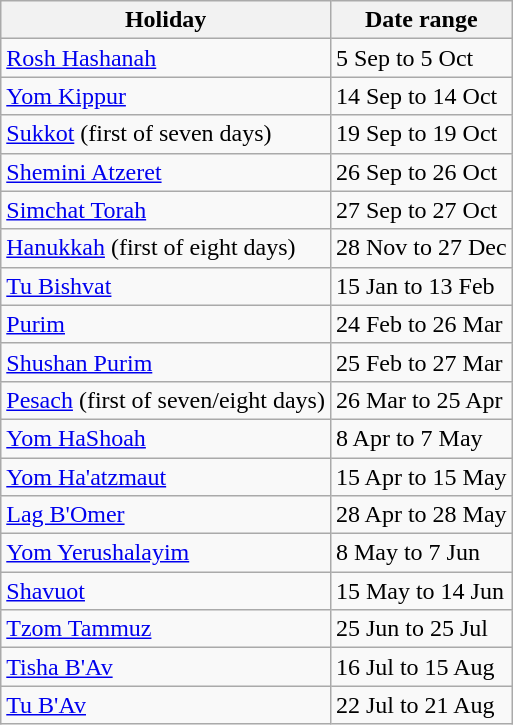<table class="wikitable floatright">
<tr>
<th>Holiday</th>
<th>Date range</th>
</tr>
<tr>
<td><a href='#'>Rosh Hashanah</a></td>
<td>5 Sep	to 5 Oct</td>
</tr>
<tr>
<td><a href='#'>Yom Kippur</a></td>
<td>14 Sep	to 14 Oct</td>
</tr>
<tr>
<td><a href='#'>Sukkot</a> (first of seven days)</td>
<td>19 Sep	to 19 Oct</td>
</tr>
<tr>
<td><a href='#'>Shemini Atzeret</a></td>
<td>26 Sep	to 26 Oct</td>
</tr>
<tr>
<td><a href='#'>Simchat Torah</a></td>
<td>27 Sep	to 27 Oct</td>
</tr>
<tr>
<td><a href='#'>Hanukkah</a> (first of eight days)</td>
<td>28 Nov	to 27 Dec</td>
</tr>
<tr>
<td><a href='#'>Tu Bishvat</a></td>
<td>15 Jan	to 13 Feb</td>
</tr>
<tr>
<td><a href='#'>Purim</a></td>
<td>24 Feb	to 26 Mar</td>
</tr>
<tr>
<td><a href='#'>Shushan Purim</a></td>
<td>25 Feb	to 27 Mar</td>
</tr>
<tr>
<td><a href='#'>Pesach</a> (first of seven/eight days)</td>
<td>26 Mar	to 25 Apr</td>
</tr>
<tr>
<td><a href='#'>Yom HaShoah</a></td>
<td>8 Apr	to 7 May</td>
</tr>
<tr>
<td><a href='#'>Yom Ha'atzmaut</a></td>
<td>15 Apr	to 15 May</td>
</tr>
<tr>
<td><a href='#'>Lag B'Omer</a></td>
<td>28 Apr	to 28 May</td>
</tr>
<tr>
<td><a href='#'>Yom Yerushalayim</a></td>
<td>8 May	to 7 Jun</td>
</tr>
<tr>
<td><a href='#'>Shavuot</a></td>
<td>15 May	to 14 Jun</td>
</tr>
<tr>
<td><a href='#'>Tzom Tammuz</a></td>
<td>25 Jun	to 25 Jul</td>
</tr>
<tr>
<td><a href='#'>Tisha B'Av</a></td>
<td>16 Jul	to 15 Aug</td>
</tr>
<tr>
<td><a href='#'>Tu B'Av</a></td>
<td>22 Jul	to 21 Aug</td>
</tr>
</table>
